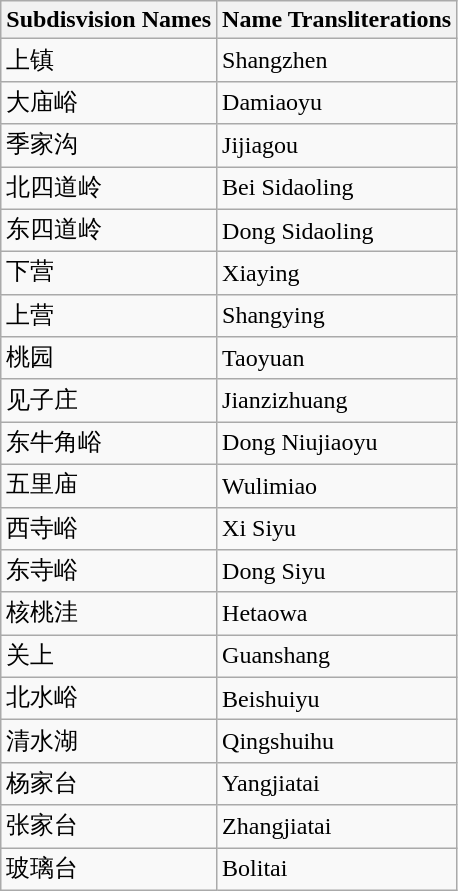<table class="wikitable sortable">
<tr>
<th>Subdisvision Names</th>
<th>Name Transliterations</th>
</tr>
<tr>
<td>上镇</td>
<td>Shangzhen</td>
</tr>
<tr>
<td>大庙峪</td>
<td>Damiaoyu</td>
</tr>
<tr>
<td>季家沟</td>
<td>Jijiagou</td>
</tr>
<tr>
<td>北四道岭</td>
<td>Bei Sidaoling</td>
</tr>
<tr>
<td>东四道岭</td>
<td>Dong Sidaoling</td>
</tr>
<tr>
<td>下营</td>
<td>Xiaying</td>
</tr>
<tr>
<td>上营</td>
<td>Shangying</td>
</tr>
<tr>
<td>桃园</td>
<td>Taoyuan</td>
</tr>
<tr>
<td>见子庄</td>
<td>Jianzizhuang</td>
</tr>
<tr>
<td>东牛角峪</td>
<td>Dong Niujiaoyu</td>
</tr>
<tr>
<td>五里庙</td>
<td>Wulimiao</td>
</tr>
<tr>
<td>西寺峪</td>
<td>Xi Siyu</td>
</tr>
<tr>
<td>东寺峪</td>
<td>Dong Siyu</td>
</tr>
<tr>
<td>核桃洼</td>
<td>Hetaowa</td>
</tr>
<tr>
<td>关上</td>
<td>Guanshang</td>
</tr>
<tr>
<td>北水峪</td>
<td>Beishuiyu</td>
</tr>
<tr>
<td>清水湖</td>
<td>Qingshuihu</td>
</tr>
<tr>
<td>杨家台</td>
<td>Yangjiatai</td>
</tr>
<tr>
<td>张家台</td>
<td>Zhangjiatai</td>
</tr>
<tr>
<td>玻璃台</td>
<td>Bolitai</td>
</tr>
</table>
